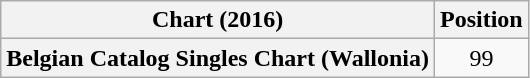<table class="wikitable sortable plainrowheaders" style="text-align:center;">
<tr>
<th>Chart (2016)</th>
<th>Position</th>
</tr>
<tr>
<th scope="row">Belgian Catalog Singles Chart (Wallonia)</th>
<td style="text-align:center;">99</td>
</tr>
</table>
